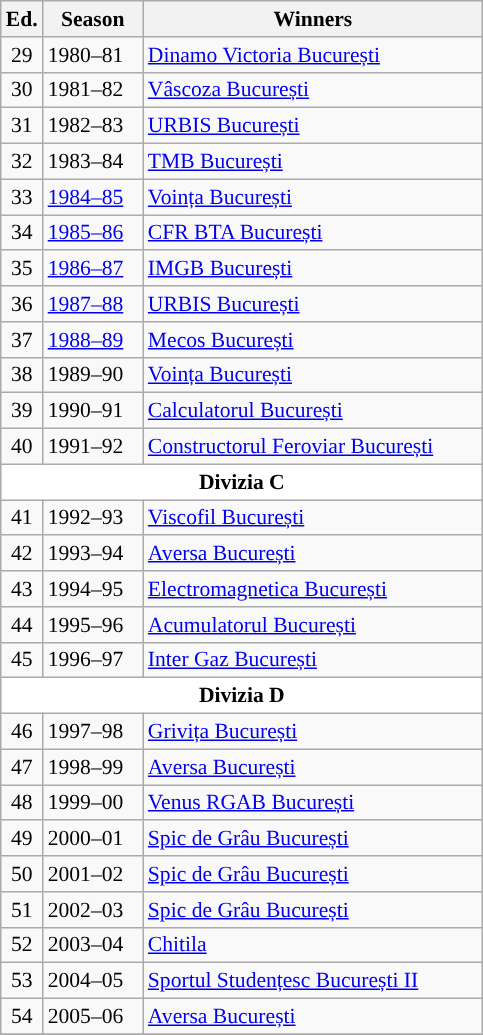<table class="wikitable" style="font-size:90%">
<tr>
<th><abbr>Ed.</abbr></th>
<th width="60">Season</th>
<th width="220">Winners</th>
</tr>
<tr>
<td align=center>29</td>
<td>1980–81</td>
<td><a href='#'>Dinamo Victoria București</a></td>
</tr>
<tr>
<td align=center>30</td>
<td>1981–82</td>
<td><a href='#'>Vâscoza București</a></td>
</tr>
<tr>
<td align=center>31</td>
<td>1982–83</td>
<td><a href='#'>URBIS București</a></td>
</tr>
<tr>
<td align=center>32</td>
<td>1983–84</td>
<td><a href='#'>TMB București</a></td>
</tr>
<tr>
<td align=center>33</td>
<td><a href='#'>1984–85</a></td>
<td><a href='#'>Voința București</a></td>
</tr>
<tr>
<td align=center>34</td>
<td><a href='#'>1985–86</a></td>
<td><a href='#'>CFR BTA București</a></td>
</tr>
<tr>
<td align=center>35</td>
<td><a href='#'>1986–87</a></td>
<td><a href='#'>IMGB București</a></td>
</tr>
<tr>
<td align=center>36</td>
<td><a href='#'>1987–88</a></td>
<td><a href='#'>URBIS București</a></td>
</tr>
<tr>
<td align=center>37</td>
<td><a href='#'>1988–89</a></td>
<td><a href='#'>Mecos București</a></td>
</tr>
<tr>
<td align=center>38</td>
<td>1989–90</td>
<td><a href='#'>Voința București</a></td>
</tr>
<tr>
<td align=center>39</td>
<td>1990–91</td>
<td><a href='#'>Calculatorul București</a></td>
</tr>
<tr>
<td align=center>40</td>
<td>1991–92</td>
<td><a href='#'>Constructorul Feroviar București</a></td>
</tr>
<tr>
<th colspan="3" style="background:#ffffff">Divizia C</th>
</tr>
<tr>
<td align=center>41</td>
<td>1992–93</td>
<td><a href='#'>Viscofil București</a></td>
</tr>
<tr>
<td align=center>42</td>
<td>1993–94</td>
<td><a href='#'>Aversa București</a></td>
</tr>
<tr>
<td align=center>43</td>
<td>1994–95</td>
<td><a href='#'>Electromagnetica București</a></td>
</tr>
<tr>
<td align=center>44</td>
<td>1995–96</td>
<td><a href='#'>Acumulatorul București</a></td>
</tr>
<tr>
<td align=center>45</td>
<td>1996–97</td>
<td><a href='#'>Inter Gaz București</a></td>
</tr>
<tr>
<th colspan="3" style="background:#ffffff">Divizia D</th>
</tr>
<tr>
<td align=center>46</td>
<td>1997–98</td>
<td><a href='#'>Grivița București</a></td>
</tr>
<tr>
<td align=center>47</td>
<td>1998–99</td>
<td><a href='#'>Aversa București</a></td>
</tr>
<tr>
<td align=center>48</td>
<td>1999–00</td>
<td><a href='#'>Venus RGAB București</a></td>
</tr>
<tr>
<td align=center>49</td>
<td>2000–01</td>
<td><a href='#'>Spic de Grâu București</a></td>
</tr>
<tr>
<td align=center>50</td>
<td>2001–02</td>
<td><a href='#'>Spic de Grâu București</a></td>
</tr>
<tr>
<td align=center>51</td>
<td>2002–03</td>
<td><a href='#'>Spic de Grâu București</a></td>
</tr>
<tr>
<td align=center>52</td>
<td>2003–04</td>
<td><a href='#'>Chitila</a></td>
</tr>
<tr>
<td align=center>53</td>
<td>2004–05</td>
<td><a href='#'>Sportul Studențesc București II</a></td>
</tr>
<tr>
<td align=center>54</td>
<td>2005–06</td>
<td><a href='#'>Aversa București</a></td>
</tr>
<tr>
</tr>
</table>
